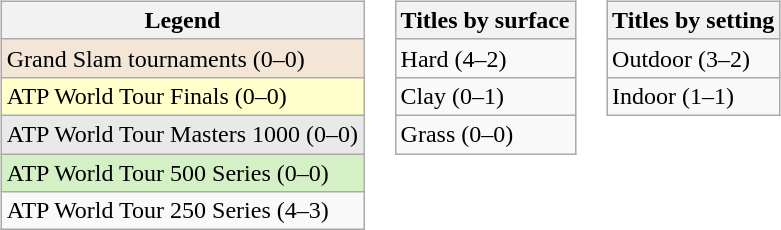<table>
<tr valign="top">
<td><br><table class="wikitable sortable mw-collapsible mw-collapsed">
<tr>
<th>Legend</th>
</tr>
<tr style="background:#f3e6d7;">
<td>Grand Slam tournaments (0–0)</td>
</tr>
<tr style="background:#ffffcc;">
<td>ATP World Tour Finals (0–0)</td>
</tr>
<tr style="background:#e9e9e9;">
<td>ATP World Tour Masters 1000 (0–0)</td>
</tr>
<tr style="background:#d4f1c5;">
<td>ATP World Tour 500 Series (0–0)</td>
</tr>
<tr>
<td>ATP World Tour 250 Series (4–3)</td>
</tr>
</table>
</td>
<td><br><table class="wikitable sortable mw-collapsible mw-collapsed">
<tr>
<th>Titles by surface</th>
</tr>
<tr>
<td>Hard (4–2)</td>
</tr>
<tr>
<td>Clay (0–1)</td>
</tr>
<tr>
<td>Grass (0–0)</td>
</tr>
</table>
</td>
<td><br><table class="wikitable sortable mw-collapsible mw-collapsed">
<tr>
<th>Titles by setting</th>
</tr>
<tr>
<td>Outdoor (3–2)</td>
</tr>
<tr>
<td>Indoor (1–1)</td>
</tr>
</table>
</td>
</tr>
</table>
